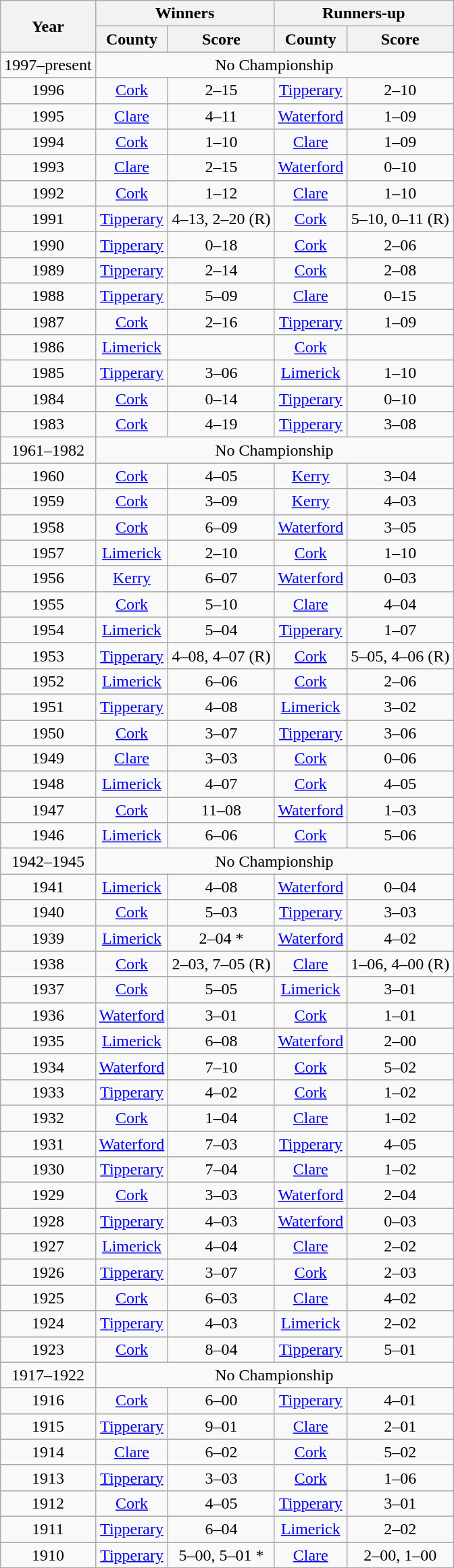<table class="wikitable sortable" style="text-align:center;">
<tr>
<th rowspan="2">Year</th>
<th colspan="2">Winners</th>
<th colspan="2">Runners-up</th>
</tr>
<tr>
<th>County</th>
<th>Score</th>
<th>County</th>
<th>Score</th>
</tr>
<tr>
<td>1997–present</td>
<td colspan="4">No Championship</td>
</tr>
<tr>
<td>1996</td>
<td><a href='#'>Cork</a></td>
<td>2–15</td>
<td><a href='#'>Tipperary</a></td>
<td>2–10</td>
</tr>
<tr>
<td>1995</td>
<td><a href='#'>Clare</a></td>
<td>4–11</td>
<td><a href='#'>Waterford</a></td>
<td>1–09</td>
</tr>
<tr>
<td>1994</td>
<td><a href='#'>Cork</a></td>
<td>1–10</td>
<td><a href='#'>Clare</a></td>
<td>1–09</td>
</tr>
<tr>
<td>1993</td>
<td><a href='#'>Clare</a></td>
<td>2–15</td>
<td><a href='#'>Waterford</a></td>
<td>0–10</td>
</tr>
<tr>
<td>1992</td>
<td><a href='#'>Cork</a></td>
<td>1–12</td>
<td><a href='#'>Clare</a></td>
<td>1–10</td>
</tr>
<tr>
<td>1991</td>
<td><a href='#'>Tipperary</a></td>
<td>4–13, 2–20 (R)</td>
<td><a href='#'>Cork</a></td>
<td>5–10, 0–11 (R)</td>
</tr>
<tr>
<td>1990</td>
<td><a href='#'>Tipperary</a></td>
<td>0–18</td>
<td><a href='#'>Cork</a></td>
<td>2–06</td>
</tr>
<tr>
<td>1989</td>
<td><a href='#'>Tipperary</a></td>
<td>2–14</td>
<td><a href='#'>Cork</a></td>
<td>2–08</td>
</tr>
<tr>
<td>1988</td>
<td><a href='#'>Tipperary</a></td>
<td>5–09</td>
<td><a href='#'>Clare</a></td>
<td>0–15</td>
</tr>
<tr>
<td>1987</td>
<td><a href='#'>Cork</a></td>
<td>2–16</td>
<td><a href='#'>Tipperary</a></td>
<td>1–09</td>
</tr>
<tr>
<td>1986</td>
<td><a href='#'>Limerick</a></td>
<td></td>
<td><a href='#'>Cork</a></td>
<td></td>
</tr>
<tr>
<td>1985</td>
<td><a href='#'>Tipperary</a></td>
<td>3–06</td>
<td><a href='#'>Limerick</a></td>
<td>1–10</td>
</tr>
<tr>
<td>1984</td>
<td><a href='#'>Cork</a></td>
<td>0–14</td>
<td><a href='#'>Tipperary</a></td>
<td>0–10</td>
</tr>
<tr>
<td>1983</td>
<td><a href='#'>Cork</a></td>
<td>4–19</td>
<td><a href='#'>Tipperary</a></td>
<td>3–08</td>
</tr>
<tr>
<td>1961–1982</td>
<td colspan="4">No Championship</td>
</tr>
<tr>
<td>1960</td>
<td><a href='#'>Cork</a></td>
<td>4–05</td>
<td><a href='#'>Kerry</a></td>
<td>3–04</td>
</tr>
<tr>
<td>1959</td>
<td><a href='#'>Cork</a></td>
<td>3–09</td>
<td><a href='#'>Kerry</a></td>
<td>4–03</td>
</tr>
<tr>
<td>1958</td>
<td><a href='#'>Cork</a></td>
<td>6–09</td>
<td><a href='#'>Waterford</a></td>
<td>3–05</td>
</tr>
<tr>
<td>1957</td>
<td><a href='#'>Limerick</a></td>
<td>2–10</td>
<td><a href='#'>Cork</a></td>
<td>1–10</td>
</tr>
<tr>
<td>1956</td>
<td><a href='#'>Kerry</a></td>
<td>6–07</td>
<td><a href='#'>Waterford</a></td>
<td>0–03</td>
</tr>
<tr>
<td>1955</td>
<td><a href='#'>Cork</a></td>
<td>5–10</td>
<td><a href='#'>Clare</a></td>
<td>4–04</td>
</tr>
<tr>
<td>1954</td>
<td><a href='#'>Limerick</a></td>
<td>5–04</td>
<td><a href='#'>Tipperary</a></td>
<td>1–07</td>
</tr>
<tr>
<td>1953</td>
<td><a href='#'>Tipperary</a></td>
<td>4–08, 4–07 (R)</td>
<td><a href='#'>Cork</a></td>
<td>5–05, 4–06 (R)</td>
</tr>
<tr>
<td>1952</td>
<td><a href='#'>Limerick</a></td>
<td>6–06</td>
<td><a href='#'>Cork</a></td>
<td>2–06</td>
</tr>
<tr>
<td>1951</td>
<td><a href='#'>Tipperary</a></td>
<td>4–08</td>
<td><a href='#'>Limerick</a></td>
<td>3–02</td>
</tr>
<tr>
<td>1950</td>
<td><a href='#'>Cork</a></td>
<td>3–07</td>
<td><a href='#'>Tipperary</a></td>
<td>3–06</td>
</tr>
<tr>
<td>1949</td>
<td><a href='#'>Clare</a></td>
<td>3–03</td>
<td><a href='#'>Cork</a></td>
<td>0–06</td>
</tr>
<tr>
<td>1948</td>
<td><a href='#'>Limerick</a></td>
<td>4–07</td>
<td><a href='#'>Cork</a></td>
<td>4–05</td>
</tr>
<tr>
<td>1947</td>
<td><a href='#'>Cork</a></td>
<td>11–08</td>
<td><a href='#'>Waterford</a></td>
<td>1–03</td>
</tr>
<tr>
<td>1946</td>
<td><a href='#'>Limerick</a></td>
<td>6–06</td>
<td><a href='#'>Cork</a></td>
<td>5–06</td>
</tr>
<tr>
<td>1942–1945</td>
<td colspan="4">No Championship</td>
</tr>
<tr>
<td>1941</td>
<td><a href='#'>Limerick</a></td>
<td>4–08</td>
<td><a href='#'>Waterford</a></td>
<td>0–04</td>
</tr>
<tr>
<td>1940</td>
<td><a href='#'>Cork</a></td>
<td>5–03</td>
<td><a href='#'>Tipperary</a></td>
<td>3–03</td>
</tr>
<tr>
<td>1939</td>
<td><a href='#'>Limerick</a></td>
<td>2–04 *</td>
<td><a href='#'>Waterford</a></td>
<td>4–02</td>
</tr>
<tr>
<td>1938</td>
<td><a href='#'>Cork</a></td>
<td>2–03, 7–05 (R)</td>
<td><a href='#'>Clare</a></td>
<td>1–06, 4–00 (R)</td>
</tr>
<tr>
<td>1937</td>
<td><a href='#'>Cork</a></td>
<td>5–05</td>
<td><a href='#'>Limerick</a></td>
<td>3–01</td>
</tr>
<tr>
<td>1936</td>
<td><a href='#'>Waterford</a></td>
<td>3–01</td>
<td><a href='#'>Cork</a></td>
<td>1–01</td>
</tr>
<tr>
<td>1935</td>
<td><a href='#'>Limerick</a></td>
<td>6–08</td>
<td><a href='#'>Waterford</a></td>
<td>2–00</td>
</tr>
<tr>
<td>1934</td>
<td><a href='#'>Waterford</a></td>
<td>7–10</td>
<td><a href='#'>Cork</a></td>
<td>5–02</td>
</tr>
<tr>
<td>1933</td>
<td><a href='#'>Tipperary</a></td>
<td>4–02</td>
<td><a href='#'>Cork</a></td>
<td>1–02</td>
</tr>
<tr>
<td>1932</td>
<td><a href='#'>Cork</a></td>
<td>1–04</td>
<td><a href='#'>Clare</a></td>
<td>1–02</td>
</tr>
<tr>
<td>1931</td>
<td><a href='#'>Waterford</a></td>
<td>7–03</td>
<td><a href='#'>Tipperary</a></td>
<td>4–05</td>
</tr>
<tr>
<td>1930</td>
<td><a href='#'>Tipperary</a></td>
<td>7–04</td>
<td><a href='#'>Clare</a></td>
<td>1–02</td>
</tr>
<tr>
<td>1929</td>
<td><a href='#'>Cork</a></td>
<td>3–03</td>
<td><a href='#'>Waterford</a></td>
<td>2–04</td>
</tr>
<tr>
<td>1928</td>
<td><a href='#'>Tipperary</a></td>
<td>4–03</td>
<td><a href='#'>Waterford</a></td>
<td>0–03</td>
</tr>
<tr>
<td>1927</td>
<td><a href='#'>Limerick</a></td>
<td>4–04</td>
<td><a href='#'>Clare</a></td>
<td>2–02</td>
</tr>
<tr>
<td>1926</td>
<td><a href='#'>Tipperary</a></td>
<td>3–07</td>
<td><a href='#'>Cork</a></td>
<td>2–03</td>
</tr>
<tr>
<td>1925</td>
<td><a href='#'>Cork</a></td>
<td>6–03</td>
<td><a href='#'>Clare</a></td>
<td>4–02</td>
</tr>
<tr>
<td>1924</td>
<td><a href='#'>Tipperary</a></td>
<td>4–03</td>
<td><a href='#'>Limerick</a></td>
<td>2–02</td>
</tr>
<tr>
<td>1923</td>
<td><a href='#'>Cork</a></td>
<td>8–04</td>
<td><a href='#'>Tipperary</a></td>
<td>5–01</td>
</tr>
<tr>
<td>1917–1922</td>
<td colspan="4">No Championship</td>
</tr>
<tr>
<td>1916</td>
<td><a href='#'>Cork</a></td>
<td>6–00</td>
<td><a href='#'>Tipperary</a></td>
<td>4–01</td>
</tr>
<tr>
<td>1915</td>
<td><a href='#'>Tipperary</a></td>
<td>9–01</td>
<td><a href='#'>Clare</a></td>
<td>2–01</td>
</tr>
<tr>
<td>1914</td>
<td><a href='#'>Clare</a></td>
<td>6–02</td>
<td><a href='#'>Cork</a></td>
<td>5–02</td>
</tr>
<tr>
<td>1913</td>
<td><a href='#'>Tipperary</a></td>
<td>3–03</td>
<td><a href='#'>Cork</a></td>
<td>1–06</td>
</tr>
<tr>
<td>1912</td>
<td><a href='#'>Cork</a></td>
<td>4–05</td>
<td><a href='#'>Tipperary</a></td>
<td>3–01</td>
</tr>
<tr>
<td>1911</td>
<td><a href='#'>Tipperary</a></td>
<td>6–04</td>
<td><a href='#'>Limerick</a></td>
<td>2–02</td>
</tr>
<tr>
<td>1910</td>
<td><a href='#'>Tipperary</a></td>
<td>5–00, 5–01 *</td>
<td><a href='#'>Clare</a></td>
<td>2–00, 1–00</td>
</tr>
</table>
